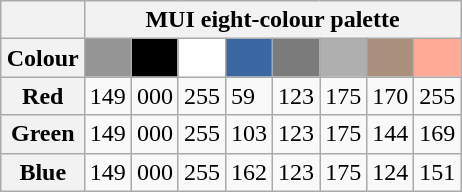<table class="wikitable" style="margin-left:auto;margin-right:auto;">
<tr>
<th></th>
<th colspan="8">MUI eight-colour palette</th>
</tr>
<tr>
<th>Colour</th>
<td style="background:rgb(149,149,149);"></td>
<td style="background:rgb(000,000,000);"></td>
<td style="background:rgb(255,255,255);"></td>
<td style="background:rgb(59,103,162);"></td>
<td style="background:rgb(123,123,123);"></td>
<td style="background:rgb(175,175,175);"></td>
<td style="background:rgb(170,144,124);"></td>
<td style="background:rgb(255,169,151);"></td>
</tr>
<tr>
<th>Red</th>
<td>149</td>
<td>000</td>
<td>255</td>
<td>59</td>
<td>123</td>
<td>175</td>
<td>170</td>
<td>255</td>
</tr>
<tr>
<th>Green</th>
<td>149</td>
<td>000</td>
<td>255</td>
<td>103</td>
<td>123</td>
<td>175</td>
<td>144</td>
<td>169</td>
</tr>
<tr>
<th>Blue</th>
<td>149</td>
<td>000</td>
<td>255</td>
<td>162</td>
<td>123</td>
<td>175</td>
<td>124</td>
<td>151</td>
</tr>
</table>
